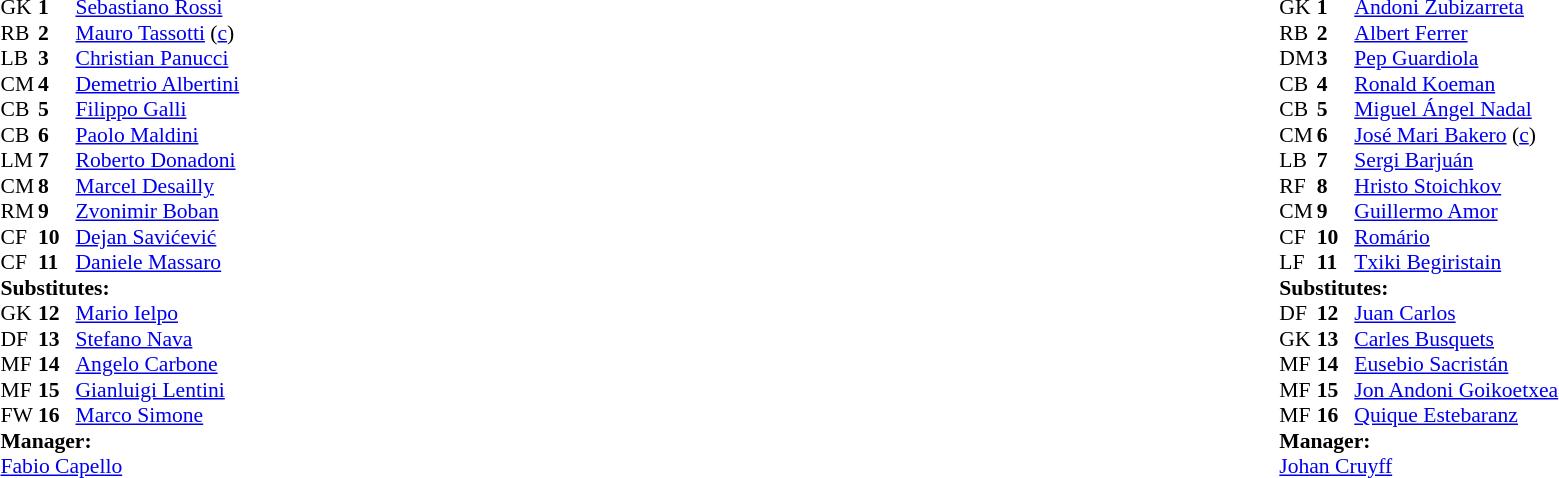<table width=100%>
<tr>
<td valign=top width=50%><br><table style=font-size:90% cellspacing=0 cellpadding=0>
<tr>
<td colspan="4"></td>
</tr>
<tr>
<th width=25></th>
<th width=25></th>
</tr>
<tr>
<td>GK</td>
<td><strong>1</strong></td>
<td> <a href='#'>Sebastiano Rossi</a></td>
</tr>
<tr>
<td>RB</td>
<td><strong>2</strong></td>
<td> <a href='#'>Mauro Tassotti</a> (<a href='#'>c</a>)</td>
<td></td>
</tr>
<tr>
<td>LB</td>
<td><strong>3</strong></td>
<td> <a href='#'>Christian Panucci</a></td>
<td></td>
</tr>
<tr>
<td>CM</td>
<td><strong>4</strong></td>
<td> <a href='#'>Demetrio Albertini</a></td>
<td></td>
</tr>
<tr>
<td>CB</td>
<td><strong>5</strong></td>
<td> <a href='#'>Filippo Galli</a></td>
</tr>
<tr>
<td>CB</td>
<td><strong>6</strong></td>
<td> <a href='#'>Paolo Maldini</a></td>
<td></td>
<td></td>
</tr>
<tr>
<td>LM</td>
<td><strong>7</strong></td>
<td> <a href='#'>Roberto Donadoni</a></td>
</tr>
<tr>
<td>CM</td>
<td><strong>8</strong></td>
<td> <a href='#'>Marcel Desailly</a></td>
</tr>
<tr>
<td>RM</td>
<td><strong>9</strong></td>
<td> <a href='#'>Zvonimir Boban</a></td>
</tr>
<tr>
<td>CF</td>
<td><strong>10</strong></td>
<td> <a href='#'>Dejan Savićević</a></td>
</tr>
<tr>
<td>CF</td>
<td><strong>11</strong></td>
<td> <a href='#'>Daniele Massaro</a></td>
<td></td>
</tr>
<tr>
<td colspan=3><strong>Substitutes:</strong></td>
</tr>
<tr>
<td>GK</td>
<td><strong>12</strong></td>
<td> <a href='#'>Mario Ielpo</a></td>
</tr>
<tr>
<td>DF</td>
<td><strong>13</strong></td>
<td> <a href='#'>Stefano Nava</a></td>
<td></td>
<td></td>
</tr>
<tr>
<td>MF</td>
<td><strong>14</strong></td>
<td> <a href='#'>Angelo Carbone</a></td>
</tr>
<tr>
<td>MF</td>
<td><strong>15</strong></td>
<td> <a href='#'>Gianluigi Lentini</a></td>
</tr>
<tr>
<td>FW</td>
<td><strong>16</strong></td>
<td> <a href='#'>Marco Simone</a></td>
</tr>
<tr>
<td colspan=3><strong>Manager:</strong></td>
</tr>
<tr>
<td colspan=4> <a href='#'>Fabio Capello</a></td>
</tr>
</table>
</td>
<td valign="top"></td>
<td valign="top" width="50%"><br><table style="font-size: 90%" cellspacing="0" cellpadding="0" align=center>
<tr>
<td colspan="4"></td>
</tr>
<tr>
<th width=25></th>
<th width=25></th>
</tr>
<tr>
<td>GK</td>
<td><strong>1</strong></td>
<td> <a href='#'>Andoni Zubizarreta</a></td>
</tr>
<tr>
<td>RB</td>
<td><strong>2</strong></td>
<td> <a href='#'>Albert Ferrer</a></td>
<td></td>
</tr>
<tr>
<td>DM</td>
<td><strong>3</strong></td>
<td> <a href='#'>Pep Guardiola</a></td>
</tr>
<tr>
<td>CB</td>
<td><strong>4</strong></td>
<td> <a href='#'>Ronald Koeman</a></td>
</tr>
<tr>
<td>CB</td>
<td><strong>5</strong></td>
<td> <a href='#'>Miguel Ángel Nadal</a></td>
<td></td>
</tr>
<tr>
<td>CM</td>
<td><strong>6</strong></td>
<td> <a href='#'>José Mari Bakero</a> (<a href='#'>c</a>)</td>
<td></td>
</tr>
<tr>
<td>LB</td>
<td><strong>7</strong></td>
<td> <a href='#'>Sergi Barjuán</a></td>
<td></td>
<td></td>
</tr>
<tr>
<td>RF</td>
<td><strong>8</strong></td>
<td> <a href='#'>Hristo Stoichkov</a></td>
<td></td>
</tr>
<tr>
<td>CM</td>
<td><strong>9</strong></td>
<td> <a href='#'>Guillermo Amor</a></td>
</tr>
<tr>
<td>CF</td>
<td><strong>10</strong></td>
<td> <a href='#'>Romário</a></td>
</tr>
<tr>
<td>LF</td>
<td><strong>11</strong></td>
<td> <a href='#'>Txiki Begiristain</a></td>
<td></td>
<td></td>
</tr>
<tr>
<td colspan=3><strong>Substitutes:</strong></td>
</tr>
<tr>
<td>DF</td>
<td><strong>12</strong></td>
<td> <a href='#'>Juan Carlos</a></td>
</tr>
<tr>
<td>GK</td>
<td><strong>13</strong></td>
<td> <a href='#'>Carles Busquets</a></td>
</tr>
<tr>
<td>MF</td>
<td><strong>14</strong></td>
<td> <a href='#'>Eusebio Sacristán</a></td>
<td></td>
<td></td>
</tr>
<tr>
<td>MF</td>
<td><strong>15</strong></td>
<td> <a href='#'>Jon Andoni Goikoetxea</a></td>
</tr>
<tr>
<td>MF</td>
<td><strong>16</strong></td>
<td> <a href='#'>Quique Estebaranz</a></td>
<td></td>
<td></td>
</tr>
<tr>
<td colspan=3><strong>Manager:</strong></td>
</tr>
<tr>
<td colspan=4> <a href='#'>Johan Cruyff</a></td>
</tr>
</table>
</td>
</tr>
</table>
